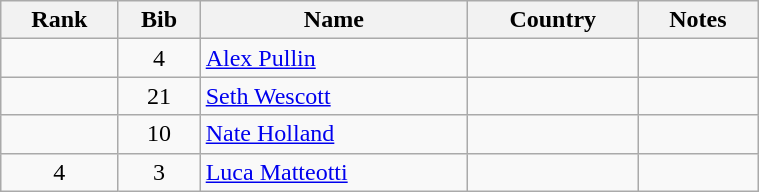<table class="wikitable" style="text-align:center;" width=40%>
<tr>
<th>Rank</th>
<th>Bib</th>
<th>Name</th>
<th>Country</th>
<th>Notes</th>
</tr>
<tr>
<td></td>
<td>4</td>
<td align=left><a href='#'>Alex Pullin</a></td>
<td align=left></td>
<td></td>
</tr>
<tr>
<td></td>
<td>21</td>
<td align=left><a href='#'>Seth Wescott</a></td>
<td align=left></td>
<td></td>
</tr>
<tr>
<td></td>
<td>10</td>
<td align=left><a href='#'>Nate Holland</a></td>
<td align=left></td>
<td></td>
</tr>
<tr>
<td>4</td>
<td>3</td>
<td align=left><a href='#'>Luca Matteotti</a></td>
<td align=left></td>
<td></td>
</tr>
</table>
